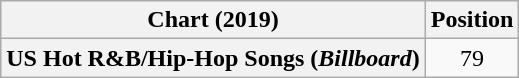<table class="wikitable plainrowheaders" style="text-align:center">
<tr>
<th scope="col">Chart (2019)</th>
<th scope="col">Position</th>
</tr>
<tr>
<th scope="row">US Hot R&B/Hip-Hop Songs (<em>Billboard</em>)</th>
<td>79</td>
</tr>
</table>
